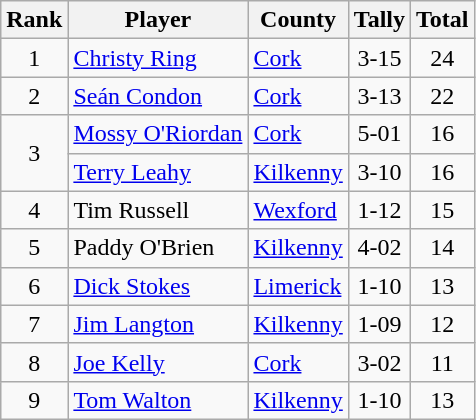<table class="wikitable">
<tr>
<th>Rank</th>
<th>Player</th>
<th>County</th>
<th>Tally</th>
<th>Total</th>
</tr>
<tr>
<td rowspan=1 align=center>1</td>
<td><a href='#'>Christy Ring</a></td>
<td><a href='#'>Cork</a></td>
<td align=center>3-15</td>
<td align=center>24</td>
</tr>
<tr>
<td rowspan=1 align=center>2</td>
<td><a href='#'>Seán Condon</a></td>
<td><a href='#'>Cork</a></td>
<td align=center>3-13</td>
<td align=center>22</td>
</tr>
<tr>
<td rowspan=2 align=center>3</td>
<td><a href='#'>Mossy O'Riordan</a></td>
<td><a href='#'>Cork</a></td>
<td align=center>5-01</td>
<td align=center>16</td>
</tr>
<tr>
<td><a href='#'>Terry Leahy</a></td>
<td><a href='#'>Kilkenny</a></td>
<td align=center>3-10</td>
<td align=center>16</td>
</tr>
<tr>
<td rowspan=1 align=center>4</td>
<td>Tim Russell</td>
<td><a href='#'>Wexford</a></td>
<td align=center>1-12</td>
<td align=center>15</td>
</tr>
<tr>
<td rowspan=1 align=center>5</td>
<td>Paddy O'Brien</td>
<td><a href='#'>Kilkenny</a></td>
<td align=center>4-02</td>
<td align=center>14</td>
</tr>
<tr>
<td rowspan=1 align=center>6</td>
<td><a href='#'>Dick Stokes</a></td>
<td><a href='#'>Limerick</a></td>
<td align=center>1-10</td>
<td align=center>13</td>
</tr>
<tr>
<td rowspan=1 align=center>7</td>
<td><a href='#'>Jim Langton</a></td>
<td><a href='#'>Kilkenny</a></td>
<td align=center>1-09</td>
<td align=center>12</td>
</tr>
<tr>
<td rowspan=1 align=center>8</td>
<td><a href='#'>Joe Kelly</a></td>
<td><a href='#'>Cork</a></td>
<td align=center>3-02</td>
<td align=center>11</td>
</tr>
<tr>
<td rowspan=1 align=center>9</td>
<td><a href='#'>Tom Walton</a></td>
<td><a href='#'>Kilkenny</a></td>
<td align=center>1-10</td>
<td align=center>13</td>
</tr>
</table>
